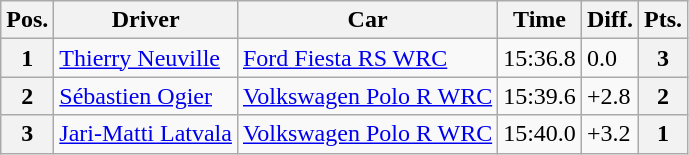<table class="wikitable">
<tr>
<th>Pos.</th>
<th>Driver</th>
<th>Car</th>
<th>Time</th>
<th>Diff.</th>
<th>Pts.</th>
</tr>
<tr>
<th><strong>1</strong></th>
<td> <a href='#'>Thierry Neuville</a></td>
<td><a href='#'>Ford Fiesta RS WRC</a></td>
<td>15:36.8</td>
<td>0.0</td>
<th>3</th>
</tr>
<tr>
<th><strong>2</strong></th>
<td> <a href='#'>Sébastien Ogier</a></td>
<td><a href='#'>Volkswagen Polo R WRC</a></td>
<td>15:39.6</td>
<td>+2.8</td>
<th>2</th>
</tr>
<tr>
<th><strong>3</strong></th>
<td> <a href='#'>Jari-Matti Latvala</a></td>
<td><a href='#'>Volkswagen Polo R WRC</a></td>
<td>15:40.0</td>
<td>+3.2</td>
<th>1</th>
</tr>
</table>
